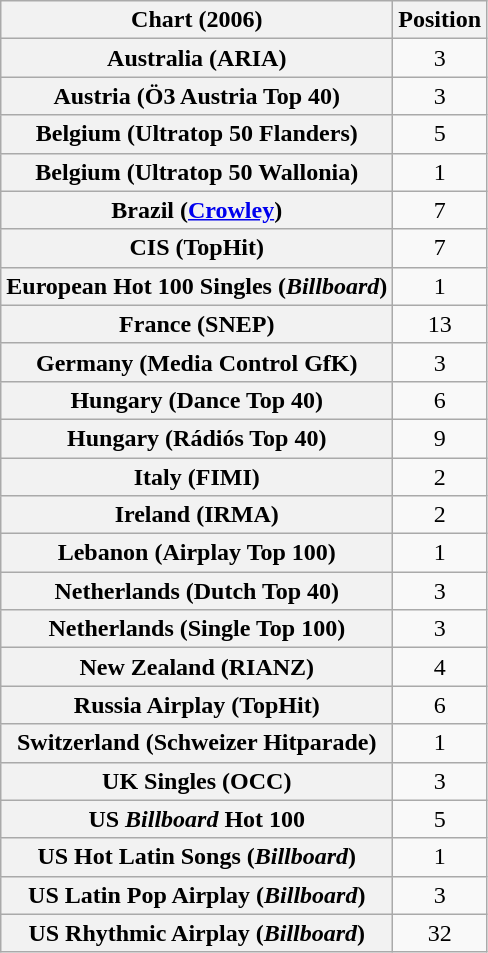<table class="wikitable sortable plainrowheaders">
<tr>
<th scope="col">Chart (2006)</th>
<th scope="col">Position</th>
</tr>
<tr>
<th scope="row">Australia (ARIA)</th>
<td style="text-align:center;">3</td>
</tr>
<tr>
<th scope="row">Austria (Ö3 Austria Top 40)</th>
<td style="text-align:center;">3</td>
</tr>
<tr>
<th scope="row">Belgium (Ultratop 50 Flanders)</th>
<td style="text-align:center;">5</td>
</tr>
<tr>
<th scope="row">Belgium (Ultratop 50 Wallonia)</th>
<td style="text-align:center;">1</td>
</tr>
<tr>
<th scope="row">Brazil (<a href='#'>Crowley</a>)</th>
<td style="text-align:center;">7</td>
</tr>
<tr>
<th scope="row">CIS (TopHit)</th>
<td style="text-align:center;">7</td>
</tr>
<tr>
<th scope="row">European Hot 100 Singles (<em>Billboard</em>)</th>
<td style="text-align:center;">1</td>
</tr>
<tr>
<th scope="row">France (SNEP)</th>
<td style="text-align:center;">13</td>
</tr>
<tr>
<th scope="row">Germany (Media Control GfK)</th>
<td style="text-align:center;">3</td>
</tr>
<tr>
<th scope="row">Hungary (Dance Top 40)</th>
<td style="text-align:center;">6</td>
</tr>
<tr>
<th scope="row">Hungary (Rádiós Top 40)</th>
<td style="text-align:center;">9</td>
</tr>
<tr>
<th scope="row">Italy (FIMI)</th>
<td style="text-align:center;">2</td>
</tr>
<tr>
<th scope="row">Ireland (IRMA)</th>
<td style="text-align:center;">2</td>
</tr>
<tr>
<th scope="row">Lebanon (Airplay Top 100)</th>
<td align="center">1</td>
</tr>
<tr>
<th scope="row">Netherlands (Dutch Top 40)</th>
<td style="text-align:center;">3</td>
</tr>
<tr>
<th scope="row">Netherlands (Single Top 100)</th>
<td style="text-align:center;">3</td>
</tr>
<tr>
<th scope="row">New Zealand (RIANZ)</th>
<td style="text-align:center;">4</td>
</tr>
<tr>
<th scope="row">Russia Airplay (TopHit)</th>
<td style="text-align:center;">6</td>
</tr>
<tr>
<th scope="row">Switzerland (Schweizer Hitparade)</th>
<td style="text-align:center;">1</td>
</tr>
<tr>
<th scope="row">UK Singles (OCC)</th>
<td style="text-align:center;">3</td>
</tr>
<tr>
<th scope="row">US <em>Billboard</em> Hot 100</th>
<td align=center>5</td>
</tr>
<tr>
<th scope="row">US Hot Latin Songs (<em>Billboard</em>)</th>
<td align=center>1</td>
</tr>
<tr>
<th scope="row">US Latin Pop Airplay (<em>Billboard</em>)</th>
<td align=center>3</td>
</tr>
<tr>
<th scope="row">US Rhythmic Airplay (<em>Billboard</em>)</th>
<td align=center>32</td>
</tr>
</table>
